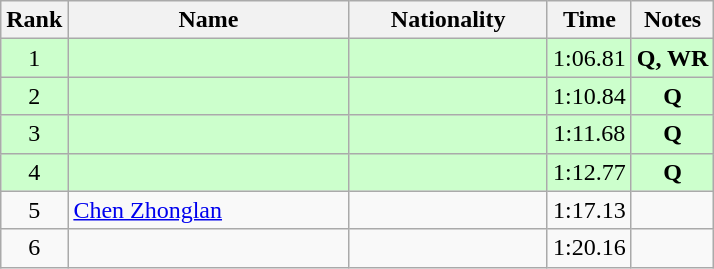<table class="wikitable sortable" style="text-align:center">
<tr>
<th>Rank</th>
<th style="width:180px">Name</th>
<th style="width:125px">Nationality</th>
<th>Time</th>
<th>Notes</th>
</tr>
<tr style="background:#cfc;">
<td>1</td>
<td style="text-align:left;"></td>
<td style="text-align:left;"></td>
<td>1:06.81</td>
<td><strong>Q, WR</strong></td>
</tr>
<tr style="background:#cfc;">
<td>2</td>
<td style="text-align:left;"></td>
<td style="text-align:left;"></td>
<td>1:10.84</td>
<td><strong>Q</strong></td>
</tr>
<tr style="background:#cfc;">
<td>3</td>
<td style="text-align:left;"></td>
<td style="text-align:left;"></td>
<td>1:11.68</td>
<td><strong>Q</strong></td>
</tr>
<tr style="background:#cfc;">
<td>4</td>
<td style="text-align:left;"></td>
<td style="text-align:left;"></td>
<td>1:12.77</td>
<td><strong>Q</strong></td>
</tr>
<tr>
<td>5</td>
<td style="text-align:left;"><a href='#'>Chen Zhonglan</a></td>
<td style="text-align:left;"></td>
<td>1:17.13</td>
<td></td>
</tr>
<tr>
<td>6</td>
<td style="text-align:left;"></td>
<td style="text-align:left;"></td>
<td>1:20.16</td>
<td></td>
</tr>
</table>
